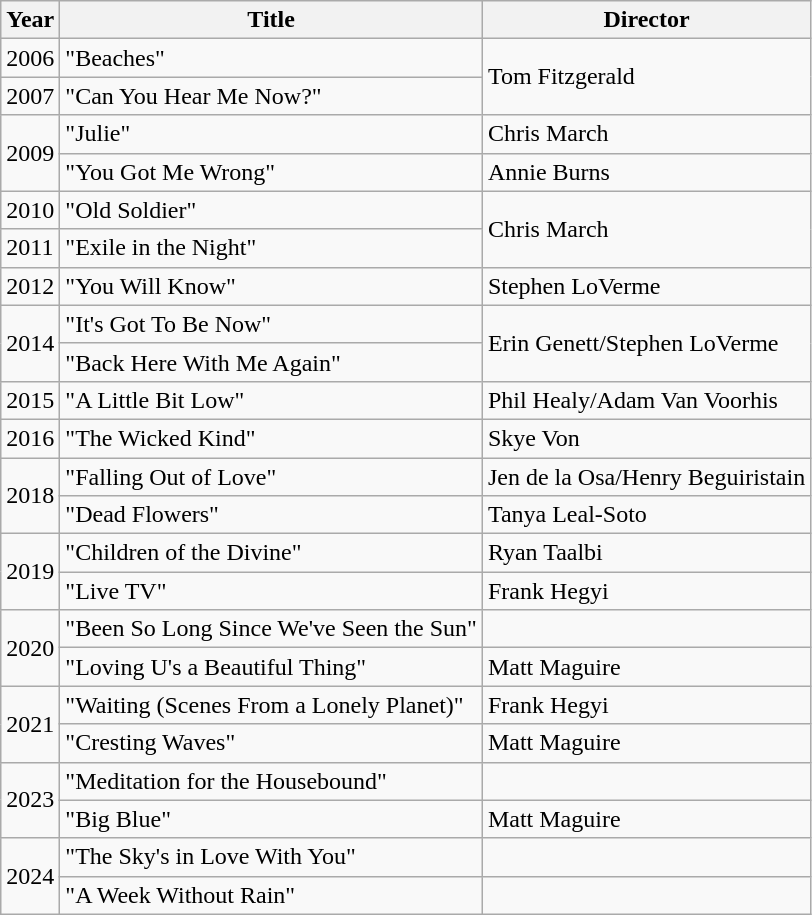<table class="wikitable sortable">
<tr>
<th>Year</th>
<th>Title</th>
<th>Director</th>
</tr>
<tr>
<td>2006</td>
<td>"Beaches"</td>
<td rowspan="2">Tom Fitzgerald</td>
</tr>
<tr>
<td>2007</td>
<td>"Can You Hear Me Now?"</td>
</tr>
<tr>
<td rowspan="2">2009</td>
<td>"Julie"</td>
<td>Chris March</td>
</tr>
<tr>
<td>"You Got Me Wrong"</td>
<td>Annie Burns</td>
</tr>
<tr>
<td>2010</td>
<td>"Old Soldier"</td>
<td rowspan="2">Chris March</td>
</tr>
<tr>
<td>2011</td>
<td>"Exile in the Night"</td>
</tr>
<tr>
<td>2012</td>
<td>"You Will Know"</td>
<td>Stephen LoVerme</td>
</tr>
<tr>
<td rowspan="2">2014</td>
<td>"It's Got To Be Now"</td>
<td rowspan="2">Erin Genett/Stephen LoVerme</td>
</tr>
<tr>
<td>"Back Here With Me Again"</td>
</tr>
<tr>
<td>2015</td>
<td>"A Little Bit Low"</td>
<td>Phil Healy/Adam Van Voorhis</td>
</tr>
<tr>
<td>2016</td>
<td>"The Wicked Kind"</td>
<td>Skye Von</td>
</tr>
<tr>
<td rowspan="2">2018</td>
<td>"Falling Out of Love"</td>
<td>Jen de la Osa/Henry Beguiristain</td>
</tr>
<tr>
<td>"Dead Flowers"</td>
<td>Tanya Leal-Soto</td>
</tr>
<tr>
<td rowspan="2">2019</td>
<td>"Children of the Divine"</td>
<td>Ryan Taalbi</td>
</tr>
<tr>
<td>"Live TV"</td>
<td>Frank Hegyi</td>
</tr>
<tr>
<td rowspan="2">2020</td>
<td>"Been So Long Since We've Seen the Sun"</td>
<td></td>
</tr>
<tr>
<td>"Loving U's a Beautiful Thing"</td>
<td>Matt Maguire</td>
</tr>
<tr>
<td rowspan="2">2021</td>
<td>"Waiting (Scenes From a Lonely Planet)"</td>
<td>Frank Hegyi</td>
</tr>
<tr>
<td>"Cresting Waves"</td>
<td>Matt Maguire</td>
</tr>
<tr>
<td rowspan="2">2023</td>
<td>"Meditation for the Housebound"</td>
<td></td>
</tr>
<tr>
<td>"Big Blue"</td>
<td>Matt Maguire</td>
</tr>
<tr>
<td rowspan="2">2024</td>
<td>"The Sky's in Love With You"</td>
<td></td>
</tr>
<tr>
<td>"A Week Without Rain"</td>
<td></td>
</tr>
</table>
